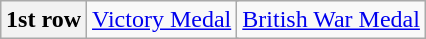<table class="wikitable" style="margin:1em auto; text-align:center;">
<tr>
<th>1st row</th>
<td colspan="3"><a href='#'>Victory Medal</a></td>
<td colspan="3"><a href='#'>British War Medal</a></td>
</tr>
</table>
